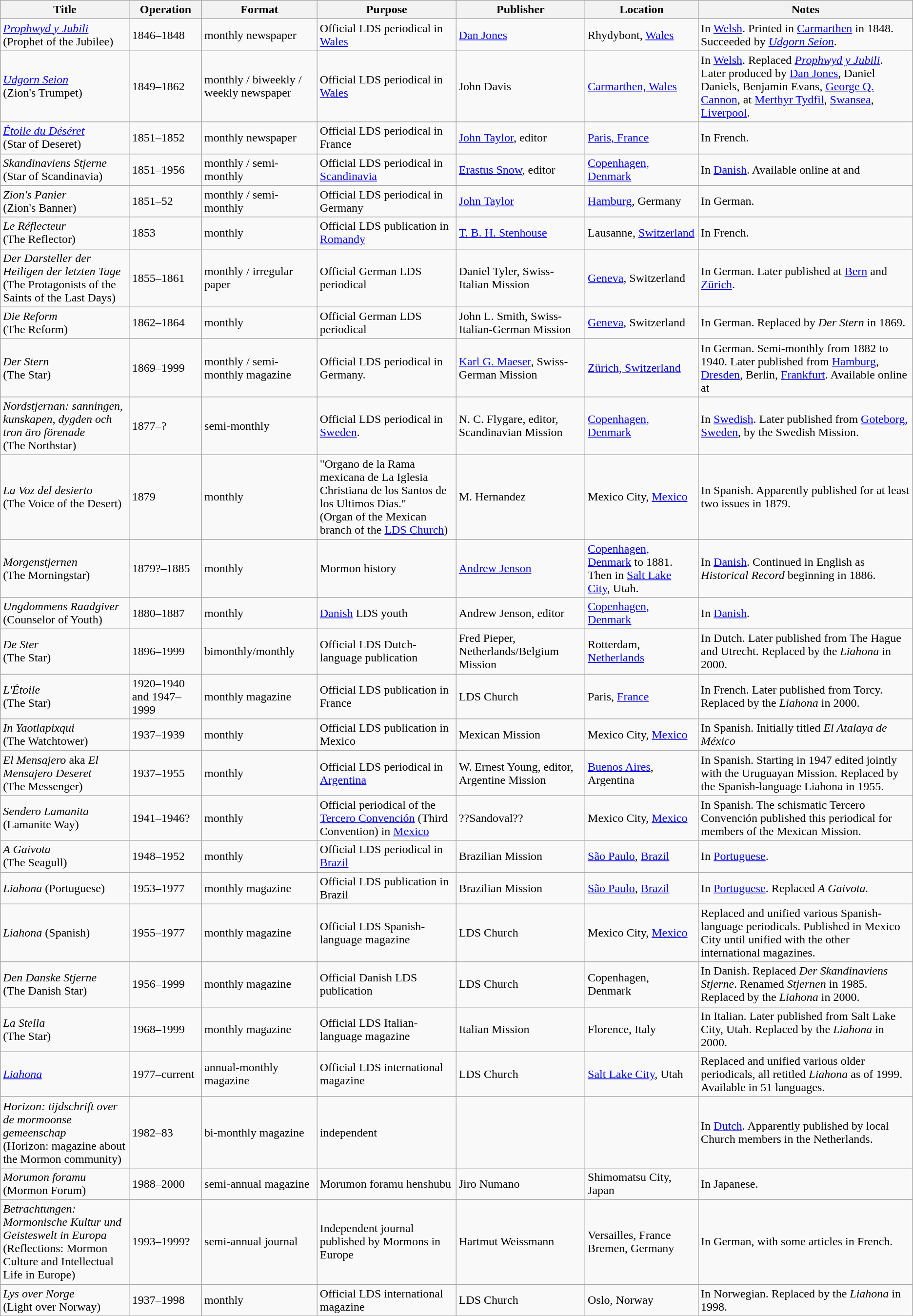<table class="wikitable sortable">
<tr>
<th>Title</th>
<th>Operation</th>
<th>Format</th>
<th>Purpose</th>
<th>Publisher</th>
<th>Location</th>
<th>Notes</th>
</tr>
<tr>
<td><em><a href='#'>Prophwyd y Jubili</a></em><br>(Prophet of the Jubilee)</td>
<td>1846–1848</td>
<td>monthly newspaper</td>
<td>Official LDS periodical in <a href='#'>Wales</a></td>
<td><a href='#'>Dan Jones</a></td>
<td>Rhydybont, <a href='#'>Wales</a></td>
<td>In <a href='#'>Welsh</a>. Printed in <a href='#'>Carmarthen</a> in 1848. Succeeded by <em><a href='#'>Udgorn Seion</a></em>.</td>
</tr>
<tr>
<td><em><a href='#'>Udgorn Seion</a></em><br>(Zion's Trumpet)</td>
<td>1849–1862</td>
<td>monthly / biweekly / weekly newspaper</td>
<td>Official LDS periodical in <a href='#'>Wales</a></td>
<td>John Davis</td>
<td><a href='#'>Carmarthen, Wales</a></td>
<td>In <a href='#'>Welsh</a>. Replaced <em><a href='#'>Prophwyd y Jubili</a></em>. Later produced by <a href='#'>Dan Jones</a>, Daniel Daniels, Benjamin Evans, <a href='#'>George Q. Cannon</a>, at <a href='#'>Merthyr Tydfil</a>, <a href='#'>Swansea</a>, <a href='#'>Liverpool</a>.</td>
</tr>
<tr>
<td><em><a href='#'>Étoile du Déséret</a></em><br>(Star of Deseret)</td>
<td>1851–1852</td>
<td>monthly newspaper</td>
<td>Official LDS periodical in France</td>
<td><a href='#'>John Taylor</a>, editor</td>
<td><a href='#'>Paris, France</a></td>
<td>In French.</td>
</tr>
<tr>
<td><em>Skandinaviens Stjerne</em><br>(Star of Scandinavia)</td>
<td>1851–1956</td>
<td>monthly / semi-monthly</td>
<td>Official LDS periodical in <a href='#'>Scandinavia</a></td>
<td><a href='#'>Erastus Snow</a>, editor</td>
<td><a href='#'>Copenhagen, Denmark</a></td>
<td>In <a href='#'>Danish</a>. Available online at  and </td>
</tr>
<tr>
<td><em>Zion's Panier</em><br>(Zion's Banner)</td>
<td>1851–52</td>
<td>monthly / semi-monthly</td>
<td>Official LDS periodical in Germany</td>
<td><a href='#'>John Taylor</a></td>
<td><a href='#'>Hamburg</a>, Germany</td>
<td>In German.</td>
</tr>
<tr>
<td><em>Le Réflecteur</em><br>(The Reflector)</td>
<td>1853</td>
<td>monthly</td>
<td>Official LDS publication in <a href='#'>Romandy</a></td>
<td><a href='#'>T. B. H. Stenhouse</a></td>
<td>Lausanne, <a href='#'>Switzerland</a></td>
<td>In French.</td>
</tr>
<tr>
<td><em>Der Darsteller der Heiligen der letzten Tage</em><br>(The Protagonists of the Saints of the Last Days)</td>
<td>1855–1861</td>
<td>monthly / irregular paper</td>
<td>Official German LDS periodical</td>
<td>Daniel Tyler, Swiss-Italian Mission</td>
<td><a href='#'>Geneva</a>, Switzerland</td>
<td>In German.  Later published at <a href='#'>Bern</a> and <a href='#'>Zürich</a>.</td>
</tr>
<tr>
<td><em>Die Reform</em><br>(The Reform)</td>
<td>1862–1864</td>
<td>monthly</td>
<td>Official German LDS periodical</td>
<td>John L. Smith, Swiss-Italian-German Mission</td>
<td><a href='#'>Geneva</a>, Switzerland</td>
<td>In German.  Replaced by <em>Der Stern</em> in 1869.</td>
</tr>
<tr>
<td><em>Der Stern</em><br>(The Star)</td>
<td>1869–1999</td>
<td>monthly / semi-monthly magazine</td>
<td>Official LDS periodical in Germany.</td>
<td><a href='#'>Karl G. Maeser</a>, Swiss-German Mission</td>
<td><a href='#'>Zürich, Switzerland</a></td>
<td>In German. Semi-monthly from 1882 to 1940. Later published from <a href='#'>Hamburg</a>, <a href='#'>Dresden</a>, Berlin, <a href='#'>Frankfurt</a>. Available online at </td>
</tr>
<tr>
<td><em>Nordstjernan: sanningen, kunskapen, dygden och tron äro förenade</em><br>(The Northstar)</td>
<td>1877–?</td>
<td>semi-monthly</td>
<td>Official LDS periodical in <a href='#'>Sweden</a>.</td>
<td>N. C. Flygare, editor, Scandinavian Mission</td>
<td><a href='#'>Copenhagen, Denmark</a></td>
<td>In <a href='#'>Swedish</a>. Later published from <a href='#'>Goteborg, Sweden</a>, by the Swedish Mission.</td>
</tr>
<tr>
<td><em>La Voz del desierto</em><br>(The Voice of the Desert)</td>
<td>1879</td>
<td>monthly</td>
<td>"Organo de la Rama mexicana de La Iglesia Christiana de los Santos de los Ultimos Dias."<br>(Organ of the Mexican branch of the <a href='#'>LDS Church</a>)</td>
<td>M. Hernandez</td>
<td>Mexico City, <a href='#'>Mexico</a></td>
<td>In Spanish. Apparently published for at least two issues in 1879.</td>
</tr>
<tr>
<td><em>Morgenstjernen</em><br>(The Morningstar)</td>
<td>1879?–1885</td>
<td>monthly</td>
<td>Mormon history</td>
<td><a href='#'>Andrew Jenson</a></td>
<td><a href='#'>Copenhagen, Denmark</a> to 1881. Then in <a href='#'>Salt Lake City</a>, Utah.</td>
<td>In <a href='#'>Danish</a>. Continued in English as <em>Historical Record</em> beginning in 1886.</td>
</tr>
<tr>
<td><em>Ungdommens Raadgiver</em><br>(Counselor of Youth)</td>
<td>1880–1887</td>
<td>monthly</td>
<td><a href='#'>Danish</a> LDS youth</td>
<td>Andrew Jenson, editor</td>
<td><a href='#'>Copenhagen, Denmark</a></td>
<td>In <a href='#'>Danish</a>.</td>
</tr>
<tr>
<td><em>De Ster</em><br>(The Star)</td>
<td>1896–1999</td>
<td>bimonthly/monthly</td>
<td>Official LDS Dutch-language publication</td>
<td>Fred Pieper, Netherlands/Belgium Mission</td>
<td>Rotterdam, <a href='#'>Netherlands</a></td>
<td>In Dutch. Later published from The Hague and Utrecht. Replaced by the <em>Liahona</em> in 2000.</td>
</tr>
<tr>
<td><em>L'Étoile</em><br>(The Star)</td>
<td>1920–1940 and 1947–1999</td>
<td>monthly magazine</td>
<td>Official LDS publication in France</td>
<td>LDS Church</td>
<td>Paris, <a href='#'>France</a></td>
<td>In French. Later published from Torcy. Replaced by the <em>Liahona</em> in 2000.</td>
</tr>
<tr>
<td><em>In Yaotlapixqui</em><br>(The Watchtower)</td>
<td>1937–1939</td>
<td>monthly</td>
<td>Official LDS publication in Mexico</td>
<td>Mexican Mission</td>
<td>Mexico City, <a href='#'>Mexico</a></td>
<td>In Spanish. Initially titled <em>El Atalaya de México</em></td>
</tr>
<tr>
<td><em>El Mensajero</em> aka <em>El Mensajero Deseret</em><br>(The Messenger)</td>
<td>1937–1955</td>
<td>monthly</td>
<td>Official LDS periodical in <a href='#'>Argentina</a></td>
<td>W. Ernest Young, editor, Argentine Mission</td>
<td><a href='#'>Buenos Aires</a>, Argentina</td>
<td>In Spanish. Starting in 1947 edited jointly with the Uruguayan Mission. Replaced by the Spanish-language Liahona in 1955.</td>
</tr>
<tr>
<td><em>Sendero Lamanita</em><br>(Lamanite Way)</td>
<td>1941–1946?</td>
<td>monthly</td>
<td>Official periodical of the <a href='#'>Tercero Convención</a> (Third Convention) in <a href='#'>Mexico</a></td>
<td>??Sandoval??</td>
<td>Mexico City, <a href='#'>Mexico</a></td>
<td>In Spanish. The schismatic Tercero Convención published this periodical for members of the Mexican Mission.</td>
</tr>
<tr>
<td><em>A Gaivota</em><br>(The Seagull)</td>
<td>1948–1952</td>
<td>monthly</td>
<td>Official LDS periodical in <a href='#'>Brazil</a></td>
<td>Brazilian Mission</td>
<td><a href='#'>São Paulo</a>, <a href='#'>Brazil</a></td>
<td>In <a href='#'>Portuguese</a>.</td>
</tr>
<tr>
<td><em>Liahona</em> (Portuguese)</td>
<td>1953–1977</td>
<td>monthly magazine</td>
<td>Official LDS publication in Brazil</td>
<td>Brazilian Mission</td>
<td><a href='#'>São Paulo</a>, <a href='#'>Brazil</a></td>
<td>In <a href='#'>Portuguese</a>. Replaced <em>A Gaivota.</em></td>
</tr>
<tr>
<td><em>Liahona</em> (Spanish)</td>
<td>1955–1977</td>
<td>monthly magazine</td>
<td>Official LDS Spanish-language magazine</td>
<td>LDS Church</td>
<td>Mexico City, <a href='#'>Mexico</a></td>
<td>Replaced and unified various Spanish-language periodicals. Published in Mexico City until unified with the other international magazines.</td>
</tr>
<tr>
<td><em>Den Danske Stjerne</em><br>(The Danish Star)</td>
<td>1956–1999</td>
<td>monthly magazine</td>
<td>Official Danish LDS publication</td>
<td>LDS Church</td>
<td>Copenhagen, Denmark</td>
<td>In Danish. Replaced <em>Der Skandinaviens Stjerne</em>. Renamed <em>Stjernen</em> in 1985. Replaced by the <em>Liahona</em> in 2000.</td>
</tr>
<tr>
<td><em>La Stella</em><br>(The Star)</td>
<td>1968–1999</td>
<td>monthly magazine</td>
<td>Official LDS Italian-language magazine</td>
<td>Italian Mission</td>
<td>Florence, Italy</td>
<td>In Italian. Later published from Salt Lake City, Utah. Replaced by the <em>Liahona</em> in 2000.</td>
</tr>
<tr>
<td><em><a href='#'>Liahona</a></em></td>
<td>1977–current</td>
<td>annual-monthly magazine</td>
<td>Official LDS international magazine</td>
<td>LDS Church</td>
<td><a href='#'>Salt Lake City</a>, Utah</td>
<td>Replaced and unified various older periodicals, all retitled <em>Liahona</em> as of 1999.  Available in 51 languages.</td>
</tr>
<tr>
<td><em>Horizon: tijdschrift over de mormoonse gemeenschap</em><br>(Horizon: magazine about the Mormon community)</td>
<td>1982–83</td>
<td>bi-monthly magazine</td>
<td>independent</td>
<td></td>
<td></td>
<td>In <a href='#'>Dutch</a>. Apparently published by local Church members in the Netherlands.</td>
</tr>
<tr>
<td><em>Morumon foramu</em><br>(Mormon Forum)</td>
<td>1988–2000</td>
<td>semi-annual magazine</td>
<td>Morumon foramu henshubu</td>
<td>Jiro Numano</td>
<td>Shimomatsu City, Japan</td>
<td>In Japanese.</td>
</tr>
<tr>
<td><em>Betrachtungen: Mormonische Kultur und Geisteswelt in Europa</em><br>(Reflections: Mormon Culture and Intellectual Life in Europe)</td>
<td>1993–1999?</td>
<td>semi-annual journal</td>
<td>Independent journal published by Mormons in Europe</td>
<td>Hartmut Weissmann</td>
<td>Versailles, France<br>Bremen, Germany</td>
<td>In German, with some articles in French.</td>
</tr>
<tr>
<td><em>Lys over Norge</em><br>(Light over Norway)</td>
<td>1937–1998</td>
<td>monthly</td>
<td>Official LDS international magazine</td>
<td>LDS Church</td>
<td>Oslo, Norway</td>
<td>In Norwegian. Replaced by the <em>Liahona</em> in 1998.</td>
</tr>
</table>
